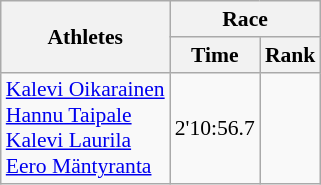<table class="wikitable" border="1" style="font-size:90%">
<tr>
<th rowspan=2>Athletes</th>
<th colspan=2>Race</th>
</tr>
<tr>
<th>Time</th>
<th>Rank</th>
</tr>
<tr>
<td><a href='#'>Kalevi Oikarainen</a><br><a href='#'>Hannu Taipale</a><br><a href='#'>Kalevi Laurila</a><br><a href='#'>Eero Mäntyranta</a></td>
<td align=center>2'10:56.7</td>
<td align=center></td>
</tr>
</table>
